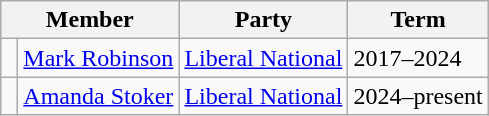<table class="wikitable">
<tr>
<th colspan="2">Member</th>
<th>Party</th>
<th>Term</th>
</tr>
<tr>
<td> </td>
<td><a href='#'>Mark Robinson</a></td>
<td><a href='#'>Liberal National</a></td>
<td>2017–2024</td>
</tr>
<tr>
<td> </td>
<td><a href='#'>Amanda Stoker</a></td>
<td><a href='#'>Liberal National</a></td>
<td>2024–present</td>
</tr>
</table>
